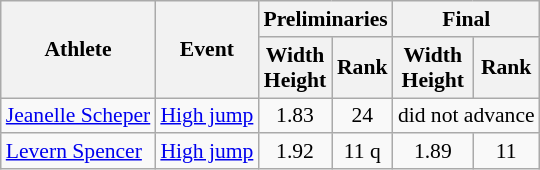<table class=wikitable style="font-size:90%;">
<tr>
<th rowspan="2">Athlete</th>
<th rowspan="2">Event</th>
<th colspan="2">Preliminaries</th>
<th colspan="2">Final</th>
</tr>
<tr>
<th>Width<br>Height</th>
<th>Rank</th>
<th>Width<br>Height</th>
<th>Rank</th>
</tr>
<tr style="border-top: single;">
<td><a href='#'>Jeanelle Scheper</a></td>
<td><a href='#'>High jump</a></td>
<td align=center>1.83</td>
<td align=center>24</td>
<td align=center colspan=2>did not advance</td>
</tr>
<tr style="border-top: single;">
<td><a href='#'>Levern Spencer</a></td>
<td><a href='#'>High jump</a></td>
<td align=center>1.92</td>
<td align=center>11 q</td>
<td align=center>1.89</td>
<td align=center>11</td>
</tr>
</table>
